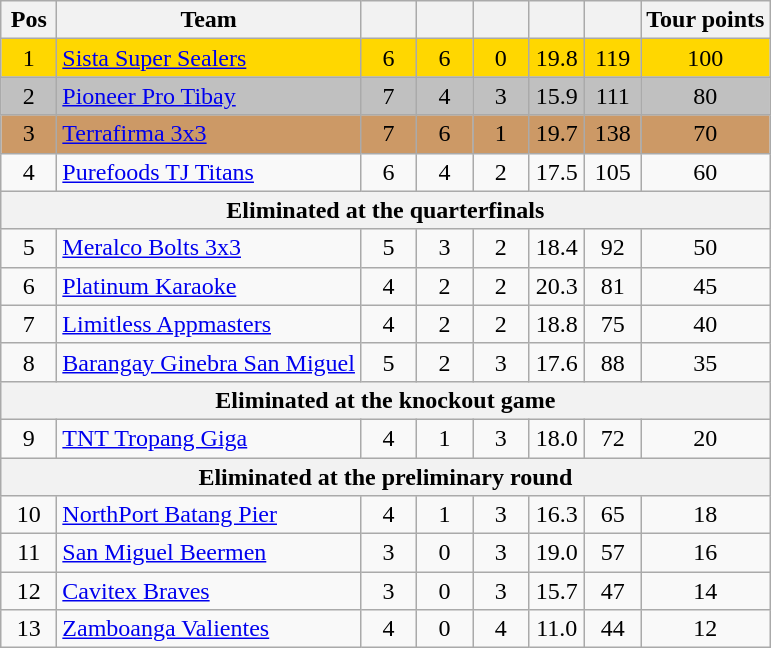<table class="wikitable" style="text-align:center">
<tr>
<th width=30>Pos</th>
<th width=180>Team</th>
<th width=30></th>
<th width=30></th>
<th width=30></th>
<th width=30></th>
<th width=30></th>
<th>Tour points</th>
</tr>
<tr bgcolor=gold>
<td>1</td>
<td align=left><a href='#'>Sista Super Sealers</a></td>
<td>6</td>
<td>6</td>
<td>0</td>
<td>19.8</td>
<td>119</td>
<td>100</td>
</tr>
<tr bgcolor=silver>
<td>2</td>
<td align=left><a href='#'>Pioneer Pro Tibay</a></td>
<td>7</td>
<td>4</td>
<td>3</td>
<td>15.9</td>
<td>111</td>
<td>80</td>
</tr>
<tr bgcolor=cc9966>
<td>3</td>
<td align=left><a href='#'>Terrafirma 3x3</a></td>
<td>7</td>
<td>6</td>
<td>1</td>
<td>19.7</td>
<td>138</td>
<td>70</td>
</tr>
<tr>
<td>4</td>
<td align=left><a href='#'>Purefoods TJ Titans</a></td>
<td>6</td>
<td>4</td>
<td>2</td>
<td>17.5</td>
<td>105</td>
<td>60</td>
</tr>
<tr>
<th colspan=8>Eliminated at the quarterfinals</th>
</tr>
<tr>
<td>5</td>
<td align=left><a href='#'>Meralco Bolts 3x3</a></td>
<td>5</td>
<td>3</td>
<td>2</td>
<td>18.4</td>
<td>92</td>
<td>50</td>
</tr>
<tr>
<td>6</td>
<td align=left><a href='#'>Platinum Karaoke</a></td>
<td>4</td>
<td>2</td>
<td>2</td>
<td>20.3</td>
<td>81</td>
<td>45</td>
</tr>
<tr>
<td>7</td>
<td align=left><a href='#'>Limitless Appmasters</a></td>
<td>4</td>
<td>2</td>
<td>2</td>
<td>18.8</td>
<td>75</td>
<td>40</td>
</tr>
<tr>
<td>8</td>
<td align=left nowrap><a href='#'>Barangay Ginebra San Miguel</a></td>
<td>5</td>
<td>2</td>
<td>3</td>
<td>17.6</td>
<td>88</td>
<td>35</td>
</tr>
<tr>
<th colspan=8>Eliminated at the knockout game</th>
</tr>
<tr>
<td>9</td>
<td align=left><a href='#'>TNT Tropang Giga</a></td>
<td>4</td>
<td>1</td>
<td>3</td>
<td>18.0</td>
<td>72</td>
<td>20</td>
</tr>
<tr>
<th colspan=8>Eliminated at the preliminary round</th>
</tr>
<tr>
<td>10</td>
<td align=left><a href='#'>NorthPort Batang Pier</a></td>
<td>4</td>
<td>1</td>
<td>3</td>
<td>16.3</td>
<td>65</td>
<td>18</td>
</tr>
<tr>
<td>11</td>
<td align=left nowrap><a href='#'>San Miguel Beermen</a></td>
<td>3</td>
<td>0</td>
<td>3</td>
<td>19.0</td>
<td>57</td>
<td>16</td>
</tr>
<tr>
<td>12</td>
<td align=left><a href='#'>Cavitex Braves</a></td>
<td>3</td>
<td>0</td>
<td>3</td>
<td>15.7</td>
<td>47</td>
<td>14</td>
</tr>
<tr>
<td>13</td>
<td align=left><a href='#'>Zamboanga Valientes</a></td>
<td>4</td>
<td>0</td>
<td>4</td>
<td>11.0</td>
<td>44</td>
<td>12</td>
</tr>
</table>
